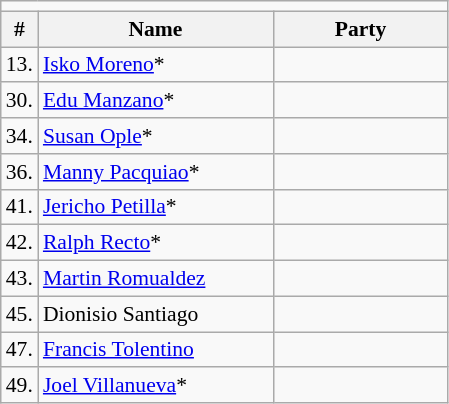<table class=wikitable style="font-size:90%">
<tr>
<td colspan=4 bgcolor=></td>
</tr>
<tr>
<th>#</th>
<th style="width:150px;">Name</th>
<th colspan="2" style="width:110px;">Party</th>
</tr>
<tr>
<td>13.</td>
<td><a href='#'>Isko Moreno</a>*</td>
<td></td>
</tr>
<tr>
<td>30.</td>
<td><a href='#'>Edu Manzano</a>*</td>
<td></td>
</tr>
<tr>
<td>34.</td>
<td><a href='#'>Susan Ople</a>*</td>
<td></td>
</tr>
<tr>
<td>36.</td>
<td><a href='#'>Manny Pacquiao</a>*</td>
<td></td>
</tr>
<tr>
<td>41.</td>
<td><a href='#'>Jericho Petilla</a>*</td>
<td></td>
</tr>
<tr>
<td>42.</td>
<td><a href='#'>Ralph Recto</a>*</td>
<td></td>
</tr>
<tr>
<td>43.</td>
<td><a href='#'>Martin Romualdez</a></td>
<td></td>
</tr>
<tr>
<td>45.</td>
<td>Dionisio Santiago</td>
<td></td>
</tr>
<tr>
<td>47.</td>
<td><a href='#'>Francis Tolentino</a></td>
<td></td>
</tr>
<tr>
<td>49.</td>
<td><a href='#'>Joel Villanueva</a>*</td>
<td></td>
</tr>
</table>
